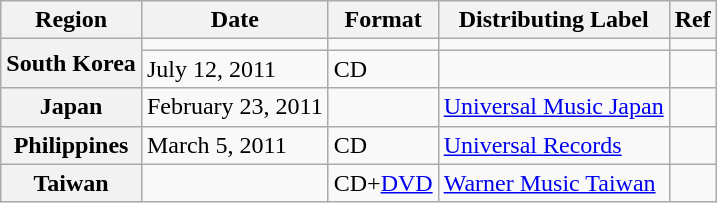<table class="wikitable sortable plainrowheaders">
<tr>
<th>Region</th>
<th>Date</th>
<th>Format</th>
<th>Distributing Label</th>
<th>Ref</th>
</tr>
<tr>
<th scope="row" rowspan="2">South Korea</th>
<td></td>
<td></td>
<td></td>
<td></td>
</tr>
<tr>
<td>July 12, 2011 </td>
<td>CD</td>
<td></td>
<td></td>
</tr>
<tr>
<th scope="row">Japan</th>
<td>February 23, 2011</td>
<td></td>
<td><a href='#'>Universal Music Japan</a></td>
<td></td>
</tr>
<tr>
<th scope="row">Philippines</th>
<td>March 5, 2011</td>
<td>CD</td>
<td><a href='#'>Universal Records</a></td>
<td></td>
</tr>
<tr>
<th scope="row">Taiwan</th>
<td></td>
<td>CD+<a href='#'>DVD</a> </td>
<td><a href='#'>Warner Music Taiwan</a></td>
<td></td>
</tr>
</table>
